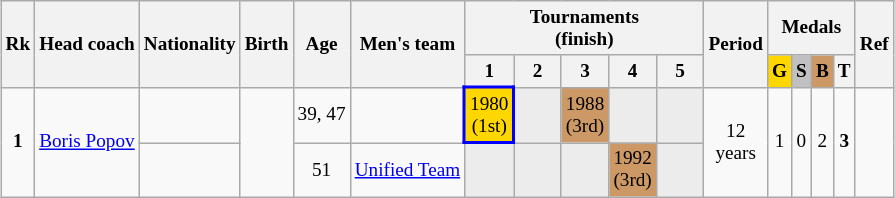<table class="wikitable sortable" style="text-align: center; font-size: 80%; margin-left: 1em;">
<tr>
<th rowspan="2">Rk</th>
<th rowspan="2">Head coach</th>
<th rowspan="2">Nationality</th>
<th rowspan="2">Birth</th>
<th rowspan="2">Age</th>
<th rowspan="2">Men's team</th>
<th colspan="5">Tournaments<br>(finish)</th>
<th rowspan="2">Period</th>
<th colspan="4">Medals</th>
<th rowspan="2" class="unsortable">Ref</th>
</tr>
<tr>
<th>1</th>
<th style="width: 2em;" class="unsortable">2</th>
<th style="width: 2em;" class="unsortable">3</th>
<th style="width: 2em;" class="unsortable">4</th>
<th style="width: 2em;" class="unsortable">5</th>
<th style="background-color: gold;">G</th>
<th style="background-color: silver;">S</th>
<th style="background-color: #cc9966;">B</th>
<th>T</th>
</tr>
<tr>
<td rowspan="2"><strong>1</strong></td>
<td rowspan="2" style="text-align: left;" data-sort-value="Popov, Boris"><a href='#'>Boris Popov</a></td>
<td style="text-align: left;"></td>
<td rowspan="2"></td>
<td>39, 47</td>
<td style="text-align: left;"></td>
<td style="border: 2px solid blue; background-color: gold;">1980<br>(1st)</td>
<td style="background-color: #ececec;"></td>
<td style="background-color: #cc9966;">1988<br>(3rd)</td>
<td style="background-color: #ececec;"></td>
<td style="background-color: #ececec;"></td>
<td rowspan="2">12<br>years</td>
<td rowspan="2">1</td>
<td rowspan="2">0</td>
<td rowspan="2">2</td>
<td rowspan="2"><strong>3</strong></td>
<td rowspan="2"><br></td>
</tr>
<tr class="expand-child">
<td style="text-align: left;"></td>
<td>51</td>
<td style="text-align: left;"> <a href='#'>Unified Team</a></td>
<td style="background-color: #ececec;"></td>
<td style="background-color: #ececec;"></td>
<td style="background-color: #ececec;"></td>
<td style="background-color: #cc9966;">1992<br>(3rd)</td>
<td style="background-color: #ececec;"></td>
</tr>
</table>
